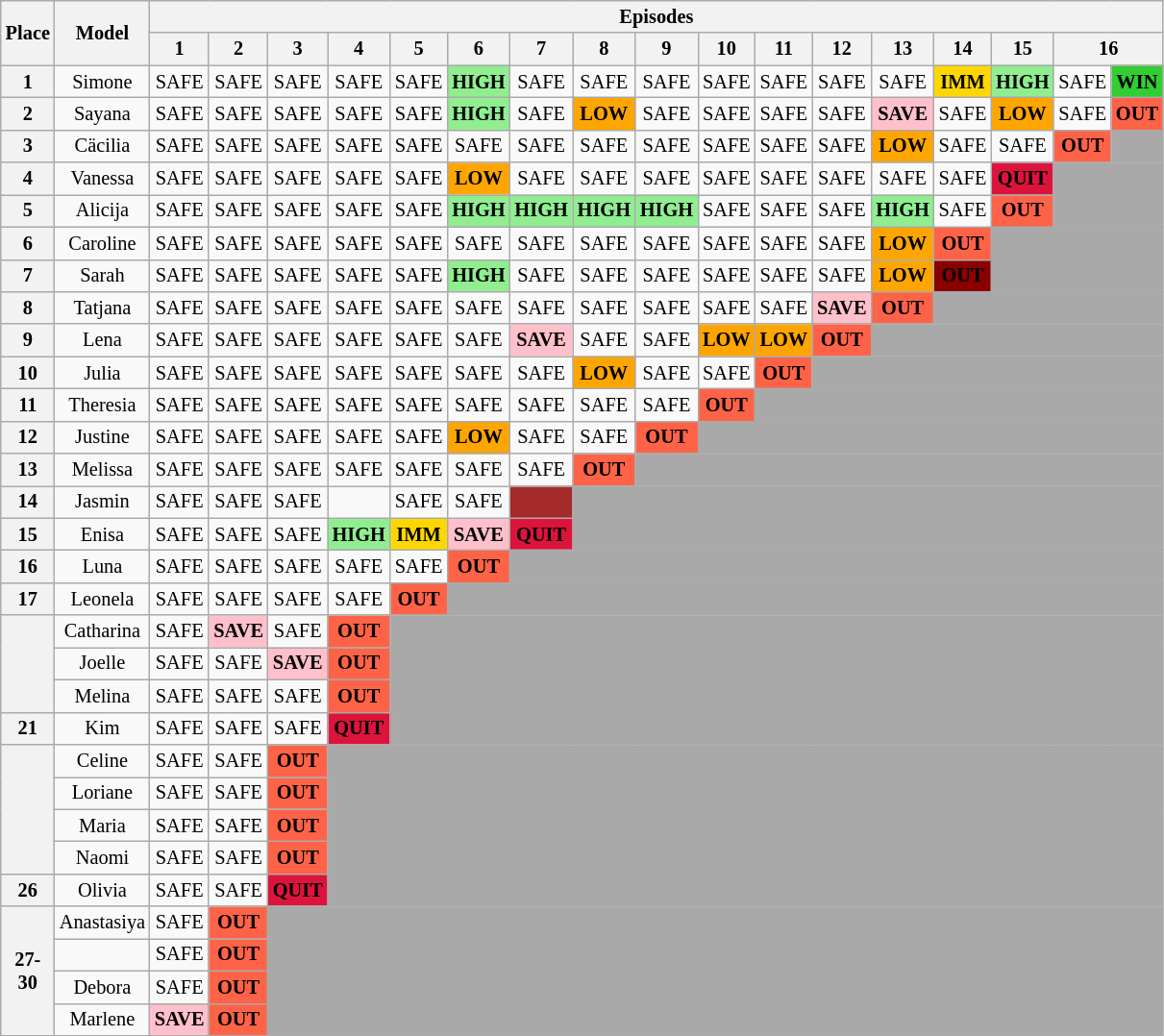<table class="wikitable" style="width:50%; text-align:center; font-size:85%;">
<tr>
<th rowspan="2">Place</th>
<th rowspan="2">Model</th>
<th colspan="20">Episodes</th>
</tr>
<tr>
<th>1</th>
<th>2</th>
<th>3</th>
<th>4</th>
<th>5</th>
<th>6</th>
<th>7</th>
<th>8</th>
<th>9</th>
<th>10</th>
<th>11</th>
<th>12</th>
<th>13</th>
<th>14</th>
<th>15</th>
<th colspan=2>16</th>
</tr>
<tr>
<th>1</th>
<td>Simone</td>
<td>SAFE</td>
<td>SAFE</td>
<td>SAFE</td>
<td>SAFE</td>
<td>SAFE</td>
<td style="background:lightgreen;"><span><strong>HIGH</strong></span></td>
<td>SAFE</td>
<td>SAFE</td>
<td>SAFE</td>
<td>SAFE</td>
<td>SAFE</td>
<td>SAFE</td>
<td>SAFE</td>
<td style="background:gold;"><strong>IMM</strong></td>
<td style="background:lightgreen;"><span><strong>HIGH</strong></span></td>
<td>SAFE</td>
<td style="background:limegreen;"><strong>WIN</strong></td>
</tr>
<tr>
<th>2</th>
<td>Sayana</td>
<td>SAFE</td>
<td>SAFE</td>
<td>SAFE</td>
<td>SAFE</td>
<td>SAFE</td>
<td style="background:lightgreen;"><span><strong>HIGH</strong></span></td>
<td>SAFE</td>
<td style="background:orange;"><strong>LOW</strong></td>
<td>SAFE</td>
<td>SAFE</td>
<td>SAFE</td>
<td>SAFE</td>
<td style="background:pink;"><strong>SAVE</strong></td>
<td>SAFE</td>
<td style="background:orange;"><strong>LOW</strong></td>
<td>SAFE</td>
<td style="background:tomato;"><strong>OUT</strong></td>
</tr>
<tr>
<th>3</th>
<td>Cäcilia</td>
<td>SAFE</td>
<td>SAFE</td>
<td>SAFE</td>
<td>SAFE</td>
<td>SAFE</td>
<td>SAFE</td>
<td>SAFE</td>
<td>SAFE</td>
<td>SAFE</td>
<td>SAFE</td>
<td>SAFE</td>
<td>SAFE</td>
<td style="background:orange;"><strong>LOW</strong></td>
<td>SAFE</td>
<td>SAFE</td>
<td style="background:tomato;"><strong>OUT</strong></td>
<td style="background:darkgrey"></td>
</tr>
<tr>
<th>4</th>
<td>Vanessa</td>
<td>SAFE</td>
<td>SAFE</td>
<td>SAFE</td>
<td>SAFE</td>
<td>SAFE</td>
<td style="background:orange;"><strong>LOW</strong></td>
<td>SAFE</td>
<td>SAFE</td>
<td>SAFE</td>
<td>SAFE</td>
<td>SAFE</td>
<td>SAFE</td>
<td>SAFE</td>
<td>SAFE</td>
<td style="background:crimson;"><span><strong>QUIT</strong></span></td>
<td rowspan="2" colspan="3" style="background:darkgrey"></td>
</tr>
<tr>
<th>5</th>
<td>Alicija</td>
<td>SAFE</td>
<td>SAFE</td>
<td>SAFE</td>
<td>SAFE</td>
<td>SAFE</td>
<td style="background:lightgreen;"><span><strong>HIGH</strong></span></td>
<td style="background:lightgreen;"><span><strong>HIGH</strong></span></td>
<td style="background:lightgreen;"><span><strong>HIGH</strong></span></td>
<td style="background:lightgreen;"><span><strong>HIGH</strong></span></td>
<td>SAFE</td>
<td>SAFE</td>
<td>SAFE</td>
<td style="background:lightgreen;"><span><strong>HIGH</strong></span></td>
<td>SAFE</td>
<td style="background:tomato;"><strong>OUT</strong></td>
</tr>
<tr>
<th>6</th>
<td>Caroline</td>
<td>SAFE</td>
<td>SAFE</td>
<td>SAFE</td>
<td>SAFE</td>
<td>SAFE</td>
<td>SAFE</td>
<td>SAFE</td>
<td>SAFE</td>
<td>SAFE</td>
<td>SAFE</td>
<td>SAFE</td>
<td>SAFE</td>
<td style="background:orange;"><strong>LOW</strong></td>
<td style="background:tomato;"><strong>OUT</strong></td>
<td rowspan="2" colspan="25" style="background:darkgrey"></td>
</tr>
<tr>
<th>7</th>
<td>Sarah</td>
<td>SAFE</td>
<td>SAFE</td>
<td>SAFE</td>
<td>SAFE</td>
<td>SAFE</td>
<td style="background:lightgreen;"><span><strong>HIGH</strong></span></td>
<td>SAFE</td>
<td>SAFE</td>
<td>SAFE</td>
<td>SAFE</td>
<td>SAFE</td>
<td>SAFE</td>
<td style="background:orange;"><strong>LOW</strong></td>
<td style="background:darkred;"><span><strong>OUT</strong></span></td>
</tr>
<tr>
<th>8</th>
<td>Tatjana</td>
<td>SAFE</td>
<td>SAFE</td>
<td>SAFE</td>
<td>SAFE</td>
<td>SAFE</td>
<td>SAFE</td>
<td>SAFE</td>
<td>SAFE</td>
<td>SAFE</td>
<td>SAFE</td>
<td>SAFE</td>
<td style="background:pink;"><strong>SAVE</strong></td>
<td style="background:tomato;"><strong>OUT</strong></td>
<td colspan="25" style="background:darkgrey"></td>
</tr>
<tr>
<th>9</th>
<td>Lena</td>
<td>SAFE</td>
<td>SAFE</td>
<td>SAFE</td>
<td>SAFE</td>
<td>SAFE</td>
<td>SAFE</td>
<td style="background:pink;"><strong>SAVE</strong></td>
<td>SAFE</td>
<td>SAFE</td>
<td style="background:orange;"><strong>LOW</strong></td>
<td style="background:orange;"><strong>LOW</strong></td>
<td style="background:tomato;"><strong>OUT</strong></td>
<td colspan="25" style="background:darkgrey"></td>
</tr>
<tr>
<th>10</th>
<td>Julia</td>
<td>SAFE</td>
<td>SAFE</td>
<td>SAFE</td>
<td>SAFE</td>
<td>SAFE</td>
<td>SAFE</td>
<td>SAFE</td>
<td style="background:orange;"><strong>LOW</strong></td>
<td>SAFE</td>
<td>SAFE</td>
<td style="background:tomato;"><strong>OUT</strong></td>
<td colspan="25" style="background:darkgrey"></td>
</tr>
<tr>
<th>11</th>
<td>Theresia</td>
<td>SAFE</td>
<td>SAFE</td>
<td>SAFE</td>
<td>SAFE</td>
<td>SAFE</td>
<td>SAFE</td>
<td>SAFE</td>
<td>SAFE</td>
<td>SAFE</td>
<td style="background:tomato;"><strong>OUT</strong></td>
<td colspan="25" style="background:darkgrey"></td>
</tr>
<tr>
<th>12</th>
<td>Justine</td>
<td>SAFE</td>
<td>SAFE</td>
<td>SAFE</td>
<td>SAFE</td>
<td>SAFE</td>
<td style="background:orange;"><strong>LOW</strong></td>
<td>SAFE</td>
<td>SAFE</td>
<td style="background:tomato;"><strong>OUT</strong></td>
<td colspan="25" style="background:darkgrey"></td>
</tr>
<tr>
<th>13</th>
<td>Melissa</td>
<td>SAFE</td>
<td>SAFE</td>
<td>SAFE</td>
<td>SAFE</td>
<td>SAFE</td>
<td>SAFE</td>
<td>SAFE</td>
<td style="background:tomato;"><strong>OUT</strong></td>
<td colspan="25" style="background:darkgrey"></td>
</tr>
<tr>
<th>14</th>
<td>Jasmin</td>
<td>SAFE</td>
<td>SAFE</td>
<td>SAFE</td>
<td></td>
<td>SAFE</td>
<td>SAFE</td>
<td style="background:brown;"></td>
<td rowspan="2" colspan="25" style="background:darkgrey"></td>
</tr>
<tr>
<th>15</th>
<td>Enisa</td>
<td>SAFE</td>
<td>SAFE</td>
<td>SAFE</td>
<td style="background:lightgreen;"><strong>HIGH</strong></td>
<td style="background:gold;"><strong>IMM</strong></td>
<td style="background:pink;"><strong>SAVE</strong></td>
<td style="background:crimson;"><span><strong>QUIT</strong></span></td>
</tr>
<tr>
<th>16</th>
<td>Luna</td>
<td>SAFE</td>
<td>SAFE</td>
<td>SAFE</td>
<td>SAFE</td>
<td>SAFE</td>
<td style="background:tomato;"><strong>OUT</strong></td>
<td colspan="25" style="background:darkgrey"></td>
</tr>
<tr>
<th>17</th>
<td>Leonela</td>
<td>SAFE</td>
<td>SAFE</td>
<td>SAFE</td>
<td>SAFE</td>
<td style="background:tomato;"><strong>OUT</strong></td>
<td colspan="25" style="background:darkgrey"></td>
</tr>
<tr>
<th rowspan="3"></th>
<td>Catharina</td>
<td>SAFE</td>
<td style="background:pink;"><strong>SAVE</strong></td>
<td>SAFE</td>
<td style="background:tomato;"><strong>OUT</strong></td>
<td rowspan="4" colspan="25" style="background:darkgrey"></td>
</tr>
<tr>
<td>Joelle</td>
<td>SAFE</td>
<td>SAFE</td>
<td style="background:pink;"><strong>SAVE</strong></td>
<td style="background:tomato;"><strong>OUT</strong></td>
</tr>
<tr>
<td>Melina</td>
<td>SAFE</td>
<td>SAFE</td>
<td>SAFE</td>
<td style="background:tomato;"><strong>OUT</strong></td>
</tr>
<tr>
<th>21</th>
<td>Kim</td>
<td>SAFE</td>
<td>SAFE</td>
<td>SAFE</td>
<td style="background:crimson;"><span><strong>QUIT</strong></span></td>
</tr>
<tr>
<th rowspan="4"></th>
<td>Celine</td>
<td>SAFE</td>
<td>SAFE</td>
<td style="background:tomato;"><strong>OUT</strong></td>
<td rowspan="5" colspan="25" style="background:darkgrey"></td>
</tr>
<tr>
<td>Loriane</td>
<td>SAFE</td>
<td>SAFE</td>
<td style="background:tomato;"><strong>OUT</strong></td>
</tr>
<tr>
<td>Maria</td>
<td>SAFE</td>
<td>SAFE</td>
<td style="background:tomato;"><strong>OUT</strong></td>
</tr>
<tr>
<td>Naomi</td>
<td>SAFE</td>
<td>SAFE</td>
<td style="background:tomato;"><strong>OUT</strong></td>
</tr>
<tr>
<th>26</th>
<td>Olivia</td>
<td>SAFE</td>
<td>SAFE</td>
<td style="background:crimson;"><span><strong>QUIT</strong></span></td>
</tr>
<tr>
<th rowspan="4">27-30</th>
<td>Anastasiya</td>
<td>SAFE</td>
<td style="background:tomato;"><strong>OUT</strong></td>
<td rowspan="4" colspan="25" style="background:darkgrey"></td>
</tr>
<tr>
<td></td>
<td>SAFE</td>
<td style="background:tomato;"><strong>OUT</strong></td>
</tr>
<tr>
<td>Debora</td>
<td>SAFE</td>
<td style="background:tomato;"><strong>OUT</strong></td>
</tr>
<tr>
<td>Marlene</td>
<td style="background:pink;"><strong>SAVE</strong></td>
<td style="background:tomato;"><strong>OUT</strong></td>
</tr>
</table>
